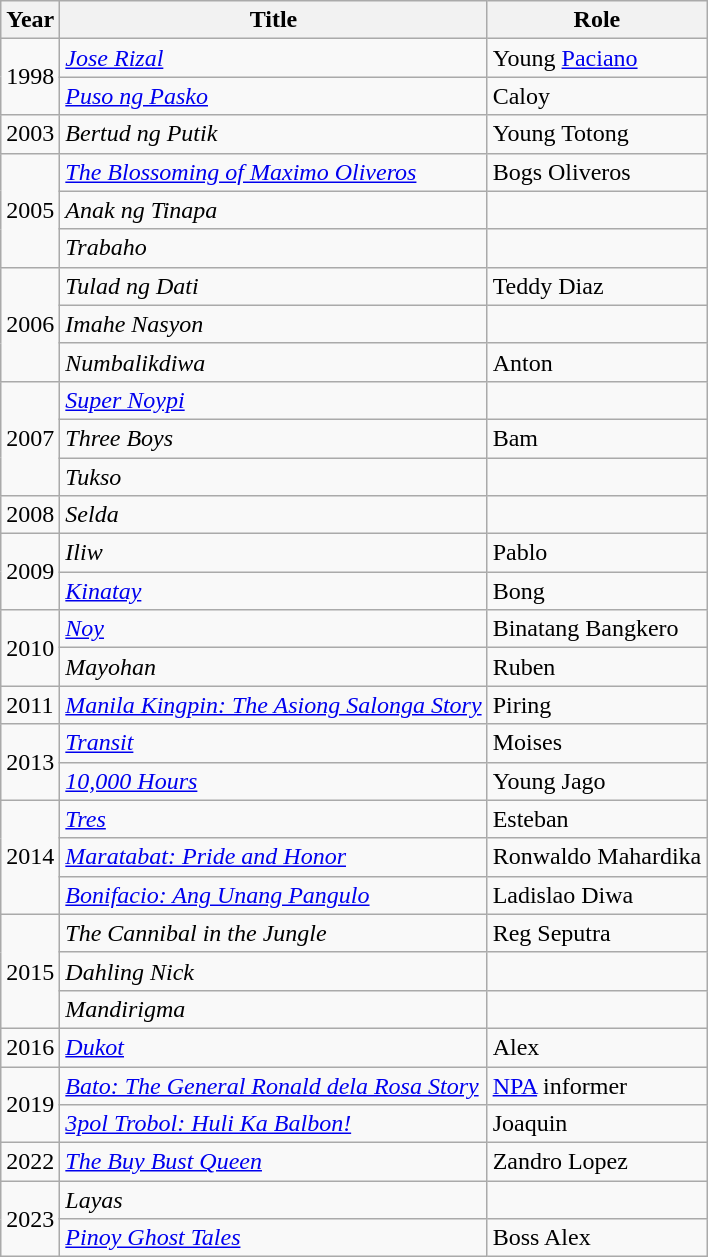<table class = "wikitable sortable">
<tr>
<th>Year</th>
<th>Title</th>
<th>Role</th>
</tr>
<tr>
<td rowspan="2">1998</td>
<td><em><a href='#'>Jose Rizal</a></em></td>
<td>Young <a href='#'>Paciano</a></td>
</tr>
<tr>
<td><em><a href='#'>Puso ng Pasko</a></em></td>
<td>Caloy</td>
</tr>
<tr>
<td>2003</td>
<td><em>Bertud ng Putik</em></td>
<td>Young Totong</td>
</tr>
<tr>
<td rowspan="3">2005</td>
<td><em><a href='#'>The Blossoming of Maximo Oliveros</a></em></td>
<td>Bogs Oliveros</td>
</tr>
<tr>
<td><em>Anak ng Tinapa</em></td>
<td></td>
</tr>
<tr>
<td><em>Trabaho</em></td>
<td></td>
</tr>
<tr>
<td rowspan="3">2006</td>
<td><em>Tulad ng Dati</em></td>
<td>Teddy Diaz</td>
</tr>
<tr>
<td><em>Imahe Nasyon</em></td>
<td></td>
</tr>
<tr>
<td><em>Numbalikdiwa</em></td>
<td>Anton</td>
</tr>
<tr>
<td rowspan="3">2007</td>
<td><em><a href='#'>Super Noypi</a></em></td>
<td></td>
</tr>
<tr>
<td><em>Three Boys</em></td>
<td>Bam</td>
</tr>
<tr>
<td><em>Tukso</em></td>
<td></td>
</tr>
<tr>
<td>2008</td>
<td><em>Selda</em></td>
<td></td>
</tr>
<tr>
<td rowspan="2">2009</td>
<td><em>Iliw</em></td>
<td>Pablo</td>
</tr>
<tr>
<td><em><a href='#'>Kinatay</a></em></td>
<td>Bong</td>
</tr>
<tr>
<td rowspan="2">2010</td>
<td><em><a href='#'>Noy</a></em></td>
<td>Binatang Bangkero</td>
</tr>
<tr>
<td><em>Mayohan</em></td>
<td>Ruben</td>
</tr>
<tr>
<td>2011</td>
<td><em><a href='#'>Manila Kingpin: The Asiong Salonga Story</a></em></td>
<td>Piring</td>
</tr>
<tr>
<td rowspan="2">2013</td>
<td><em><a href='#'>Transit</a></em></td>
<td>Moises</td>
</tr>
<tr>
<td><em><a href='#'>10,000 Hours</a></em></td>
<td>Young Jago</td>
</tr>
<tr>
<td rowspan="3">2014</td>
<td><em><a href='#'>Tres</a></em></td>
<td>Esteban </td>
</tr>
<tr>
<td><em><a href='#'>Maratabat: Pride and Honor</a></em></td>
<td>Ronwaldo Mahardika </td>
</tr>
<tr>
<td><em><a href='#'>Bonifacio: Ang Unang Pangulo</a></em></td>
<td>Ladislao Diwa</td>
</tr>
<tr>
<td rowspan="3">2015</td>
<td><em>The Cannibal in the Jungle</em></td>
<td>Reg Seputra</td>
</tr>
<tr>
<td><em>Dahling Nick</em></td>
<td></td>
</tr>
<tr>
<td><em>Mandirigma</em></td>
<td></td>
</tr>
<tr>
<td>2016</td>
<td><em><a href='#'>Dukot</a></em></td>
<td>Alex</td>
</tr>
<tr>
<td rowspan="2">2019</td>
<td><em><a href='#'>Bato: The General Ronald dela Rosa Story</a></em></td>
<td><a href='#'>NPA</a> informer</td>
</tr>
<tr>
<td><em><a href='#'>3pol Trobol: Huli Ka Balbon!</a></em></td>
<td>Joaquin</td>
</tr>
<tr>
<td>2022</td>
<td><em><a href='#'>The Buy Bust Queen</a></em></td>
<td>Zandro Lopez</td>
</tr>
<tr>
<td rowspan="2">2023</td>
<td><em>Layas</em></td>
<td></td>
</tr>
<tr>
<td><em><a href='#'>Pinoy Ghost Tales</a></em></td>
<td>Boss Alex</td>
</tr>
</table>
